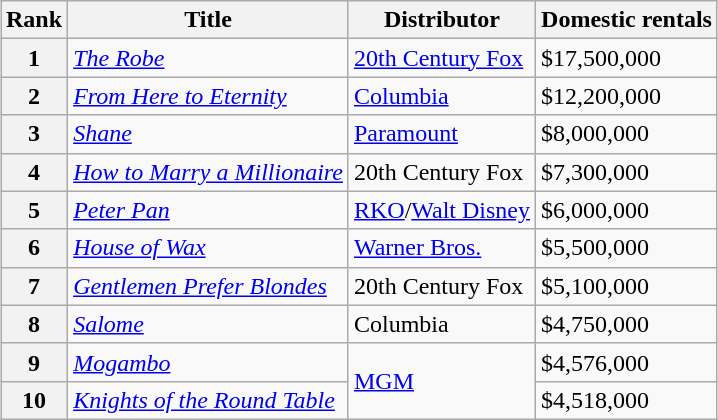<table class="wikitable sortable" style="margin:auto; margin:auto;">
<tr>
<th>Rank</th>
<th>Title</th>
<th>Distributor</th>
<th>Domestic rentals</th>
</tr>
<tr>
<th style="text-align:center;"><strong>1</strong></th>
<td><em><a href='#'>The Robe</a></em></td>
<td><a href='#'>20th Century Fox</a></td>
<td>$17,500,000</td>
</tr>
<tr>
<th style="text-align:center;"><strong>2</strong></th>
<td><em><a href='#'>From Here to Eternity</a></em></td>
<td><a href='#'>Columbia</a></td>
<td>$12,200,000</td>
</tr>
<tr>
<th style="text-align:center;"><strong>3</strong></th>
<td><em><a href='#'>Shane</a></em></td>
<td><a href='#'>Paramount</a></td>
<td>$8,000,000</td>
</tr>
<tr>
<th style="text-align:center;"><strong>4</strong></th>
<td><em><a href='#'>How to Marry a Millionaire</a></em></td>
<td>20th Century Fox</td>
<td>$7,300,000</td>
</tr>
<tr>
<th style="text-align:center;"><strong>5</strong></th>
<td><em><a href='#'>Peter Pan</a></em></td>
<td><a href='#'>RKO</a>/<a href='#'>Walt Disney</a></td>
<td>$6,000,000</td>
</tr>
<tr>
<th style="text-align:center;"><strong>6</strong></th>
<td><em><a href='#'>House of Wax</a></em></td>
<td><a href='#'>Warner Bros.</a></td>
<td>$5,500,000</td>
</tr>
<tr>
<th style="text-align:center;"><strong>7</strong></th>
<td><em><a href='#'>Gentlemen Prefer Blondes</a></em></td>
<td>20th Century Fox</td>
<td>$5,100,000</td>
</tr>
<tr>
<th style="text-align:center;"><strong>8</strong></th>
<td><em><a href='#'>Salome</a></em></td>
<td>Columbia</td>
<td>$4,750,000</td>
</tr>
<tr>
<th style="text-align:center;"><strong>9</strong></th>
<td><em><a href='#'>Mogambo</a></em></td>
<td rowspan="2"><a href='#'>MGM</a></td>
<td>$4,576,000</td>
</tr>
<tr>
<th style="text-align:center;"><strong>10</strong></th>
<td><em><a href='#'>Knights of the Round Table</a></em></td>
<td>$4,518,000</td>
</tr>
</table>
